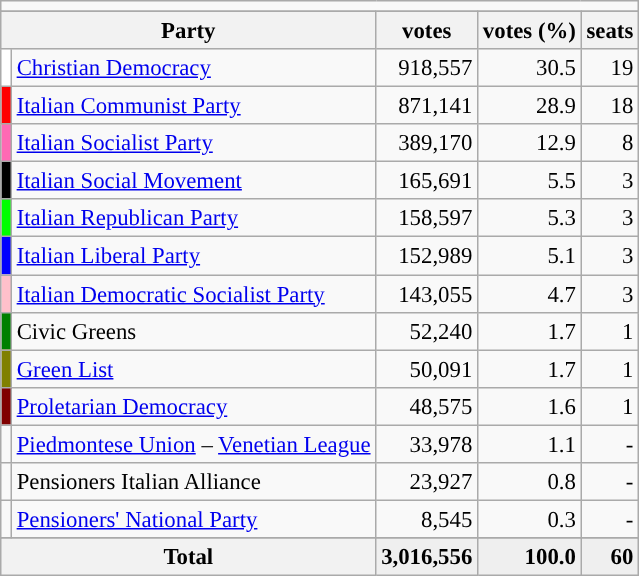<table class="wikitable" style="font-size:95%">
<tr>
<td colspan=5 align=center></td>
</tr>
<tr>
</tr>
<tr bgcolor="EFEFEF">
<th colspan=2>Party</th>
<th>votes</th>
<th>votes (%)</th>
<th>seats</th>
</tr>
<tr>
<td bgcolor=white></td>
<td><a href='#'>Christian Democracy</a></td>
<td align=right>918,557</td>
<td align=right>30.5</td>
<td align=right>19</td>
</tr>
<tr>
<td bgcolor=red></td>
<td><a href='#'>Italian Communist Party</a></td>
<td align=right>871,141</td>
<td align=right>28.9</td>
<td align=right>18</td>
</tr>
<tr>
<td bgcolor=hotpink></td>
<td><a href='#'>Italian Socialist Party</a></td>
<td align=right>389,170</td>
<td align=right>12.9</td>
<td align=right>8</td>
</tr>
<tr>
<td bgcolor=black></td>
<td><a href='#'>Italian Social Movement</a></td>
<td align=right>165,691</td>
<td align=right>5.5</td>
<td align=right>3</td>
</tr>
<tr>
<td bgcolor=lime></td>
<td><a href='#'>Italian Republican Party</a></td>
<td align=right>158,597</td>
<td align=right>5.3</td>
<td align=right>3</td>
</tr>
<tr>
<td bgcolor=blue></td>
<td><a href='#'>Italian Liberal Party</a></td>
<td align=right>152,989</td>
<td align=right>5.1</td>
<td align=right>3</td>
</tr>
<tr>
<td bgcolor=pink></td>
<td><a href='#'>Italian Democratic Socialist Party</a></td>
<td align=right>143,055</td>
<td align=right>4.7</td>
<td align=right>3</td>
</tr>
<tr>
<td bgcolor=green></td>
<td>Civic Greens</td>
<td align=right>52,240</td>
<td align=right>1.7</td>
<td align=right>1</td>
</tr>
<tr>
<td bgcolor=olive></td>
<td><a href='#'>Green List</a></td>
<td align=right>50,091</td>
<td align=right>1.7</td>
<td align=right>1</td>
</tr>
<tr>
<td bgcolor=maroon></td>
<td><a href='#'>Proletarian Democracy</a></td>
<td align=right>48,575</td>
<td align=right>1.6</td>
<td align=right>1</td>
</tr>
<tr>
<td></td>
<td><a href='#'>Piedmontese Union</a> – <a href='#'>Venetian League</a></td>
<td align=right>33,978</td>
<td align=right>1.1</td>
<td align=right>-</td>
</tr>
<tr>
<td></td>
<td>Pensioners Italian Alliance</td>
<td align=right>23,927</td>
<td align=right>0.8</td>
<td align=right>-</td>
</tr>
<tr>
<td></td>
<td><a href='#'>Pensioners' National Party</a></td>
<td align=right>8,545</td>
<td align=right>0.3</td>
<td align=right>-</td>
</tr>
<tr>
</tr>
<tr bgcolor="EFEFEF">
<th colspan=2><strong>Total</strong></th>
<td align=right><strong>3,016,556</strong></td>
<td align=right><strong>100.0</strong></td>
<td align=right><strong>60</strong></td>
</tr>
</table>
